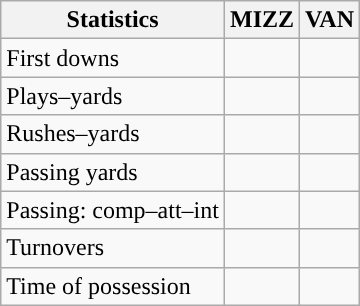<table class="wikitable" style="float:left">
<tr>
<th>Statistics</th>
<th>MIZZ</th>
<th>VAN</th>
</tr>
<tr>
<td>First downs</td>
<td></td>
<td></td>
</tr>
<tr>
<td>Plays–yards</td>
<td></td>
<td></td>
</tr>
<tr>
<td>Rushes–yards</td>
<td></td>
<td></td>
</tr>
<tr>
<td>Passing yards</td>
<td></td>
<td></td>
</tr>
<tr>
<td>Passing: comp–att–int</td>
<td></td>
<td></td>
</tr>
<tr>
<td>Turnovers</td>
<td></td>
<td></td>
</tr>
<tr>
<td>Time of possession</td>
<td></td>
<td></td>
</tr>
</table>
